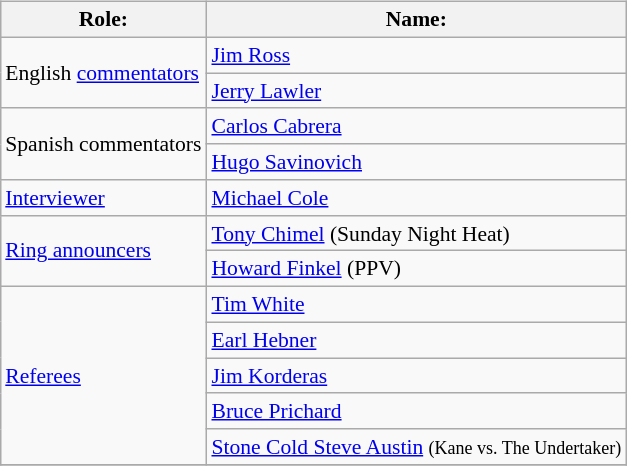<table class=wikitable style="font-size:90%; margin: 0.5em 0 0.5em 1em; float: right; clear: right;">
<tr>
<th>Role:</th>
<th>Name:</th>
</tr>
<tr>
<td rowspan="2">English <a href='#'>commentators</a></td>
<td><a href='#'>Jim Ross</a></td>
</tr>
<tr>
<td><a href='#'>Jerry Lawler</a></td>
</tr>
<tr>
<td rowspan="2">Spanish commentators</td>
<td><a href='#'>Carlos Cabrera</a></td>
</tr>
<tr>
<td><a href='#'>Hugo Savinovich</a></td>
</tr>
<tr>
<td><a href='#'>Interviewer</a></td>
<td><a href='#'>Michael Cole</a></td>
</tr>
<tr>
<td rowspan="2"><a href='#'>Ring announcers</a></td>
<td><a href='#'>Tony Chimel</a> (Sunday Night Heat)</td>
</tr>
<tr>
<td><a href='#'>Howard Finkel</a> (PPV)</td>
</tr>
<tr>
<td rowspan="5"><a href='#'>Referees</a></td>
<td><a href='#'>Tim White</a></td>
</tr>
<tr>
<td><a href='#'>Earl Hebner</a></td>
</tr>
<tr>
<td><a href='#'>Jim Korderas</a></td>
</tr>
<tr>
<td><a href='#'>Bruce Prichard</a></td>
</tr>
<tr>
<td><a href='#'>Stone Cold Steve Austin</a> <small>(Kane vs. The Undertaker)</small></td>
</tr>
<tr>
</tr>
</table>
